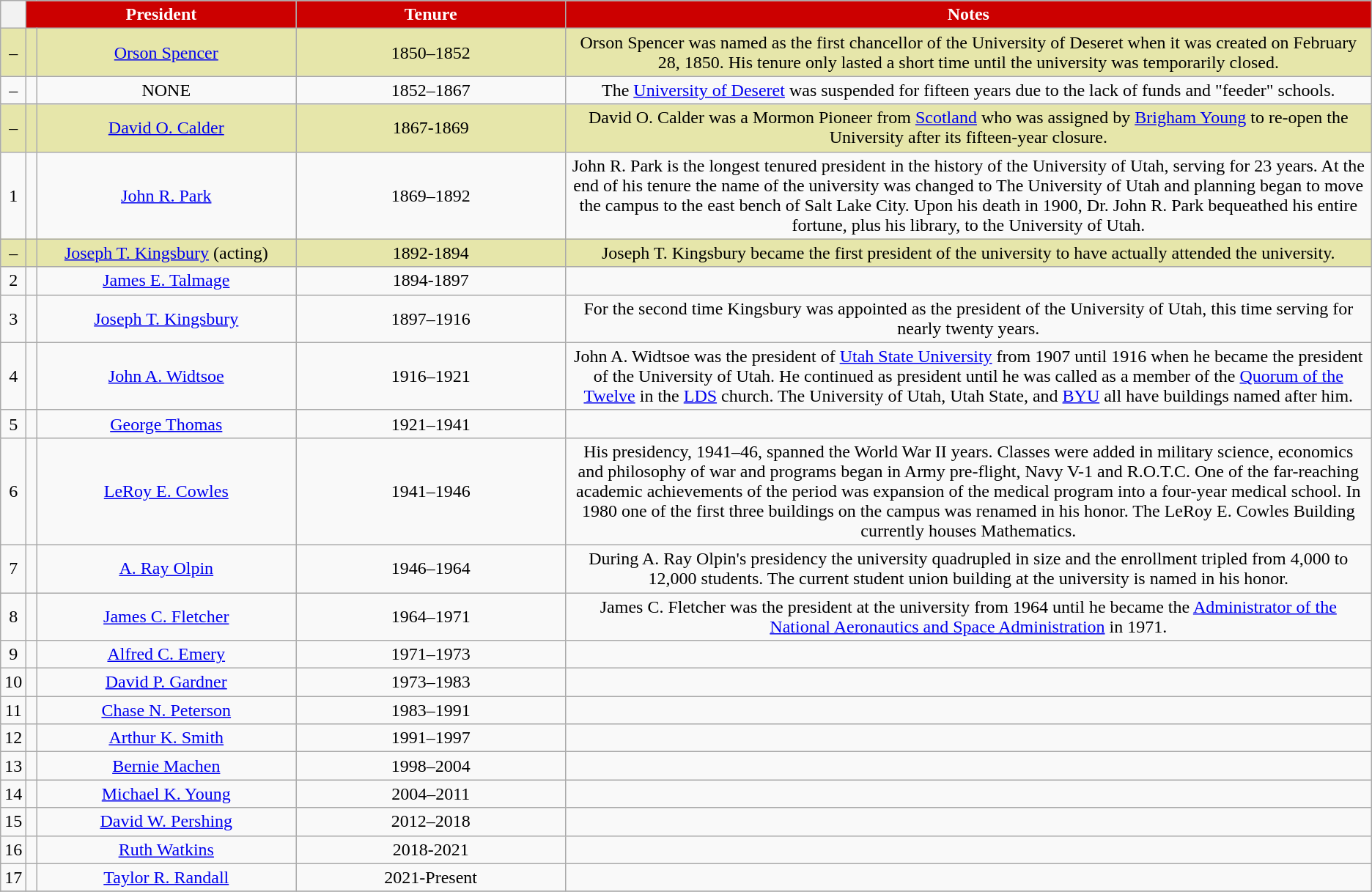<table class="wikitable" style="text-align:center"; border="1">
<tr>
<th></th>
<th width="20%" style="background-color:#CC0000; color:white;" colspan=2>President</th>
<th width="20%" style="background-color:#CC0000; color:white;">Tenure</th>
<th width="60%" style="background-color:#CC0000; color:white;">Notes</th>
</tr>
<tr bgcolor="#e6e6aa">
<td>–</td>
<td></td>
<td><a href='#'>Orson Spencer</a></td>
<td>1850–1852</td>
<td>Orson Spencer was named as the first chancellor of the University of Deseret when it was created on February 28, 1850. His tenure only lasted a short time until the university was temporarily closed.</td>
</tr>
<tr>
<td>–</td>
<td></td>
<td>NONE</td>
<td>1852–1867</td>
<td>The <a href='#'>University of Deseret</a> was suspended for fifteen years due to the lack of funds and "feeder" schools.</td>
</tr>
<tr bgcolor="#e6e6aa">
<td>–</td>
<td></td>
<td><a href='#'>David O. Calder</a></td>
<td>1867-1869</td>
<td>David O. Calder was a Mormon Pioneer from <a href='#'>Scotland</a> who was assigned by <a href='#'>Brigham Young</a> to re-open the University after its fifteen-year closure.</td>
</tr>
<tr>
<td>1</td>
<td></td>
<td><a href='#'>John R. Park</a></td>
<td>1869–1892</td>
<td>John R. Park is the longest tenured president in the history of the University of Utah, serving for 23 years. At the end of his tenure the name of the university was changed to The University of Utah and planning began to move the campus to the east bench of Salt Lake City. Upon his death in 1900, Dr. John R. Park bequeathed his entire fortune, plus his library, to the University of Utah.</td>
</tr>
<tr bgcolor="#e6e6aa">
<td>–</td>
<td></td>
<td><a href='#'>Joseph T. Kingsbury</a> (acting)</td>
<td>1892-1894</td>
<td>Joseph T. Kingsbury became the first president of the university to have actually attended the university.</td>
</tr>
<tr>
<td>2</td>
<td></td>
<td><a href='#'>James E. Talmage</a></td>
<td>1894-1897</td>
<td></td>
</tr>
<tr>
<td>3</td>
<td></td>
<td><a href='#'>Joseph T. Kingsbury</a></td>
<td>1897–1916</td>
<td>For the second time Kingsbury was appointed as the president of the University of Utah, this time serving for nearly twenty years.</td>
</tr>
<tr>
<td>4</td>
<td></td>
<td><a href='#'>John A. Widtsoe</a></td>
<td>1916–1921</td>
<td>John A. Widtsoe was the president of <a href='#'>Utah State University</a> from 1907 until 1916 when he became the president of the University of Utah. He continued as president until he was called as a member of the <a href='#'>Quorum of the Twelve</a> in the <a href='#'>LDS</a> church. The University of Utah, Utah State, and <a href='#'>BYU</a> all have buildings named after him.</td>
</tr>
<tr>
<td>5</td>
<td></td>
<td><a href='#'>George Thomas</a></td>
<td>1921–1941</td>
<td></td>
</tr>
<tr>
<td>6</td>
<td></td>
<td><a href='#'>LeRoy E. Cowles</a></td>
<td>1941–1946</td>
<td>His presidency, 1941–46, spanned the World War II years. Classes were added in military science, economics and philosophy of war and programs began in Army pre-flight, Navy V-1 and R.O.T.C. One of the far-reaching academic achievements of the period was expansion of the medical program into a four-year medical school.  In 1980 one of the first three buildings on the campus was renamed in his honor.  The LeRoy E. Cowles Building currently houses Mathematics.</td>
</tr>
<tr>
<td>7</td>
<td></td>
<td><a href='#'>A. Ray Olpin</a></td>
<td>1946–1964</td>
<td>During A. Ray Olpin's presidency the university quadrupled in size and the enrollment tripled from 4,000 to 12,000 students. The current student union building at the university is named in his honor.</td>
</tr>
<tr>
<td>8</td>
<td></td>
<td><a href='#'>James C. Fletcher</a></td>
<td>1964–1971</td>
<td>James C. Fletcher was the president at the university from 1964 until he became the <a href='#'>Administrator of the National Aeronautics and Space Administration</a> in 1971.</td>
</tr>
<tr>
<td>9</td>
<td></td>
<td><a href='#'>Alfred C. Emery</a></td>
<td>1971–1973</td>
<td></td>
</tr>
<tr>
<td>10</td>
<td></td>
<td><a href='#'>David P. Gardner</a></td>
<td>1973–1983</td>
<td></td>
</tr>
<tr>
<td>11</td>
<td></td>
<td><a href='#'>Chase N. Peterson</a></td>
<td>1983–1991</td>
<td></td>
</tr>
<tr>
<td>12</td>
<td></td>
<td><a href='#'>Arthur K. Smith</a></td>
<td>1991–1997</td>
<td></td>
</tr>
<tr>
<td>13</td>
<td></td>
<td><a href='#'>Bernie Machen</a></td>
<td>1998–2004</td>
<td></td>
</tr>
<tr>
<td>14</td>
<td></td>
<td><a href='#'>Michael K. Young</a></td>
<td>2004–2011</td>
<td></td>
</tr>
<tr>
<td>15</td>
<td></td>
<td><a href='#'>David W. Pershing</a></td>
<td>2012–2018</td>
<td></td>
</tr>
<tr>
<td>16</td>
<td></td>
<td><a href='#'>Ruth Watkins</a></td>
<td>2018-2021</td>
<td></td>
</tr>
<tr>
<td>17</td>
<td></td>
<td><a href='#'>Taylor R.  Randall</a></td>
<td>2021-Present</td>
<td></td>
</tr>
<tr>
</tr>
</table>
